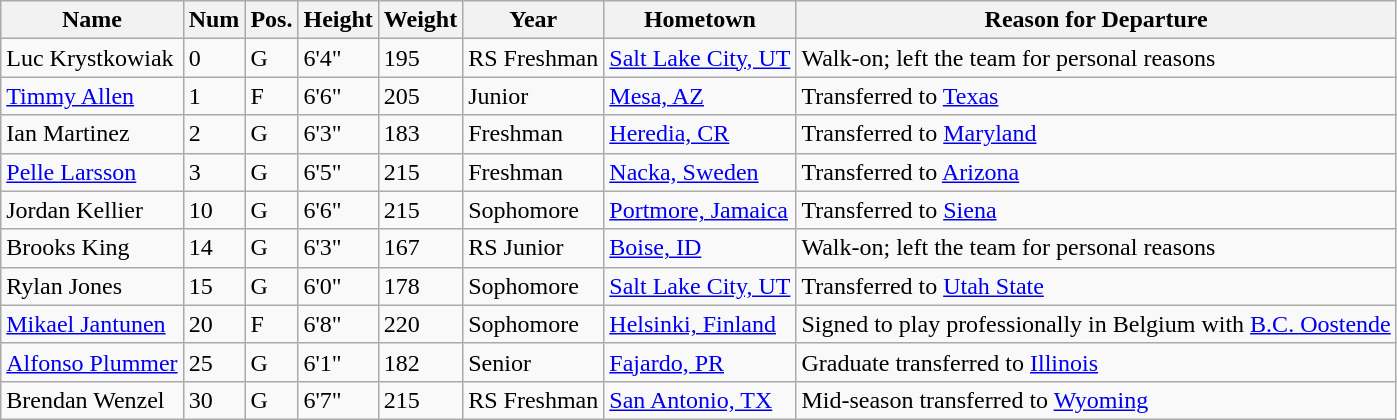<table class="wikitable sortable" style="font-size:100%;" border="1">
<tr>
<th>Name</th>
<th>Num</th>
<th>Pos.</th>
<th>Height</th>
<th>Weight</th>
<th>Year</th>
<th>Hometown</th>
<th class="unsortable">Reason for Departure</th>
</tr>
<tr>
<td>Luc Krystkowiak</td>
<td>0</td>
<td>G</td>
<td>6'4"</td>
<td>195</td>
<td>RS Freshman</td>
<td><a href='#'>Salt Lake City, UT</a></td>
<td>Walk-on; left the team for personal reasons</td>
</tr>
<tr>
<td><a href='#'>Timmy Allen</a></td>
<td>1</td>
<td>F</td>
<td>6'6"</td>
<td>205</td>
<td>Junior</td>
<td><a href='#'>Mesa, AZ</a></td>
<td>Transferred to <a href='#'>Texas</a></td>
</tr>
<tr>
<td>Ian Martinez</td>
<td>2</td>
<td>G</td>
<td>6'3"</td>
<td>183</td>
<td>Freshman</td>
<td><a href='#'>Heredia, CR</a></td>
<td>Transferred to <a href='#'>Maryland</a></td>
</tr>
<tr>
<td><a href='#'>Pelle Larsson</a></td>
<td>3</td>
<td>G</td>
<td>6'5"</td>
<td>215</td>
<td>Freshman</td>
<td><a href='#'>Nacka, Sweden</a></td>
<td>Transferred to <a href='#'>Arizona</a></td>
</tr>
<tr>
<td>Jordan Kellier</td>
<td>10</td>
<td>G</td>
<td>6'6"</td>
<td>215</td>
<td>Sophomore</td>
<td><a href='#'>Portmore, Jamaica</a></td>
<td>Transferred to <a href='#'>Siena</a></td>
</tr>
<tr>
<td>Brooks King</td>
<td>14</td>
<td>G</td>
<td>6'3"</td>
<td>167</td>
<td>RS Junior</td>
<td><a href='#'>Boise, ID</a></td>
<td>Walk-on; left the team for personal reasons</td>
</tr>
<tr>
<td>Rylan Jones</td>
<td>15</td>
<td>G</td>
<td>6'0"</td>
<td>178</td>
<td>Sophomore</td>
<td><a href='#'>Salt Lake City, UT</a></td>
<td>Transferred to <a href='#'>Utah State</a></td>
</tr>
<tr>
<td><a href='#'>Mikael Jantunen</a></td>
<td>20</td>
<td>F</td>
<td>6'8"</td>
<td>220</td>
<td>Sophomore</td>
<td><a href='#'>Helsinki, Finland</a></td>
<td>Signed to play professionally in Belgium with <a href='#'>B.C. Oostende</a></td>
</tr>
<tr>
<td><a href='#'>Alfonso Plummer</a></td>
<td>25</td>
<td>G</td>
<td>6'1"</td>
<td>182</td>
<td>Senior</td>
<td><a href='#'>Fajardo, PR</a></td>
<td>Graduate transferred to <a href='#'>Illinois</a></td>
</tr>
<tr>
<td>Brendan Wenzel</td>
<td>30</td>
<td>G</td>
<td>6'7"</td>
<td>215</td>
<td>RS Freshman</td>
<td><a href='#'>San Antonio, TX</a></td>
<td>Mid-season transferred to <a href='#'>Wyoming</a></td>
</tr>
</table>
